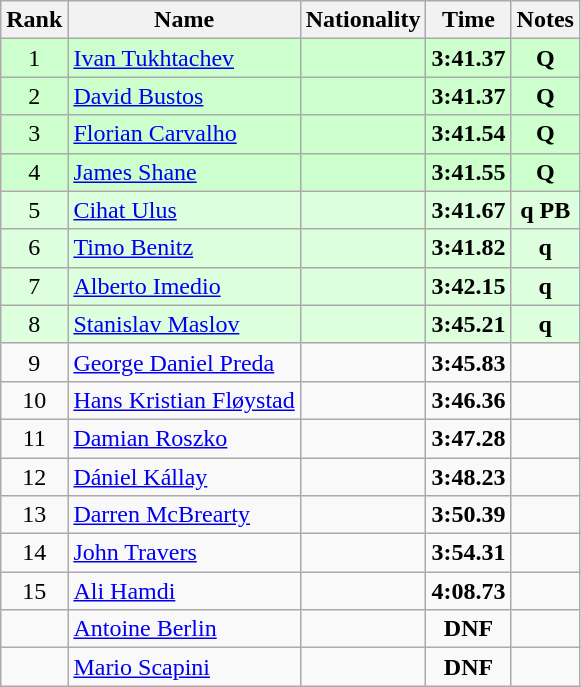<table class="wikitable sortable" style="text-align:center">
<tr>
<th>Rank</th>
<th>Name</th>
<th>Nationality</th>
<th>Time</th>
<th>Notes</th>
</tr>
<tr bgcolor=ccffcc>
<td>1</td>
<td align=left><a href='#'>Ivan Tukhtachev</a></td>
<td align=left></td>
<td><strong>3:41.37</strong></td>
<td><strong>Q</strong></td>
</tr>
<tr bgcolor=ccffcc>
<td>2</td>
<td align=left><a href='#'>David Bustos</a></td>
<td align=left></td>
<td><strong>3:41.37</strong></td>
<td><strong>Q</strong></td>
</tr>
<tr bgcolor=ccffcc>
<td>3</td>
<td align=left><a href='#'>Florian Carvalho</a></td>
<td align=left></td>
<td><strong>3:41.54</strong></td>
<td><strong>Q</strong></td>
</tr>
<tr bgcolor=ccffcc>
<td>4</td>
<td align=left><a href='#'>James Shane</a></td>
<td align=left></td>
<td><strong>3:41.55</strong></td>
<td><strong>Q</strong></td>
</tr>
<tr bgcolor=ddffdd>
<td>5</td>
<td align=left><a href='#'>Cihat Ulus</a></td>
<td align=left></td>
<td><strong>3:41.67</strong></td>
<td><strong>q PB</strong></td>
</tr>
<tr bgcolor=ddffdd>
<td>6</td>
<td align=left><a href='#'>Timo Benitz</a></td>
<td align=left></td>
<td><strong>3:41.82</strong></td>
<td><strong>q</strong></td>
</tr>
<tr bgcolor=ddffdd>
<td>7</td>
<td align=left><a href='#'>Alberto Imedio</a></td>
<td align=left></td>
<td><strong>3:42.15</strong></td>
<td><strong>q</strong></td>
</tr>
<tr bgcolor=ddffdd>
<td>8</td>
<td align=left><a href='#'>Stanislav Maslov</a></td>
<td align=left></td>
<td><strong>3:45.21</strong></td>
<td><strong>q</strong></td>
</tr>
<tr>
<td>9</td>
<td align=left><a href='#'>George Daniel Preda</a></td>
<td align=left></td>
<td><strong>3:45.83</strong></td>
<td></td>
</tr>
<tr>
<td>10</td>
<td align=left><a href='#'>Hans Kristian Fløystad</a></td>
<td align=left></td>
<td><strong>3:46.36</strong></td>
<td></td>
</tr>
<tr>
<td>11</td>
<td align=left><a href='#'>Damian Roszko</a></td>
<td align=left></td>
<td><strong>3:47.28</strong></td>
<td></td>
</tr>
<tr>
<td>12</td>
<td align=left><a href='#'>Dániel Kállay</a></td>
<td align=left></td>
<td><strong>3:48.23</strong></td>
<td></td>
</tr>
<tr>
<td>13</td>
<td align=left><a href='#'>Darren McBrearty</a></td>
<td align=left></td>
<td><strong>3:50.39</strong></td>
<td></td>
</tr>
<tr>
<td>14</td>
<td align=left><a href='#'>John Travers</a></td>
<td align=left></td>
<td><strong>3:54.31</strong></td>
<td></td>
</tr>
<tr>
<td>15</td>
<td align=left><a href='#'>Ali Hamdi</a></td>
<td align=left></td>
<td><strong>4:08.73</strong></td>
<td></td>
</tr>
<tr>
<td></td>
<td align=left><a href='#'>Antoine Berlin</a></td>
<td align=left></td>
<td><strong>DNF</strong></td>
<td></td>
</tr>
<tr>
<td></td>
<td align=left><a href='#'>Mario Scapini</a></td>
<td align=left></td>
<td><strong>DNF</strong></td>
<td></td>
</tr>
</table>
